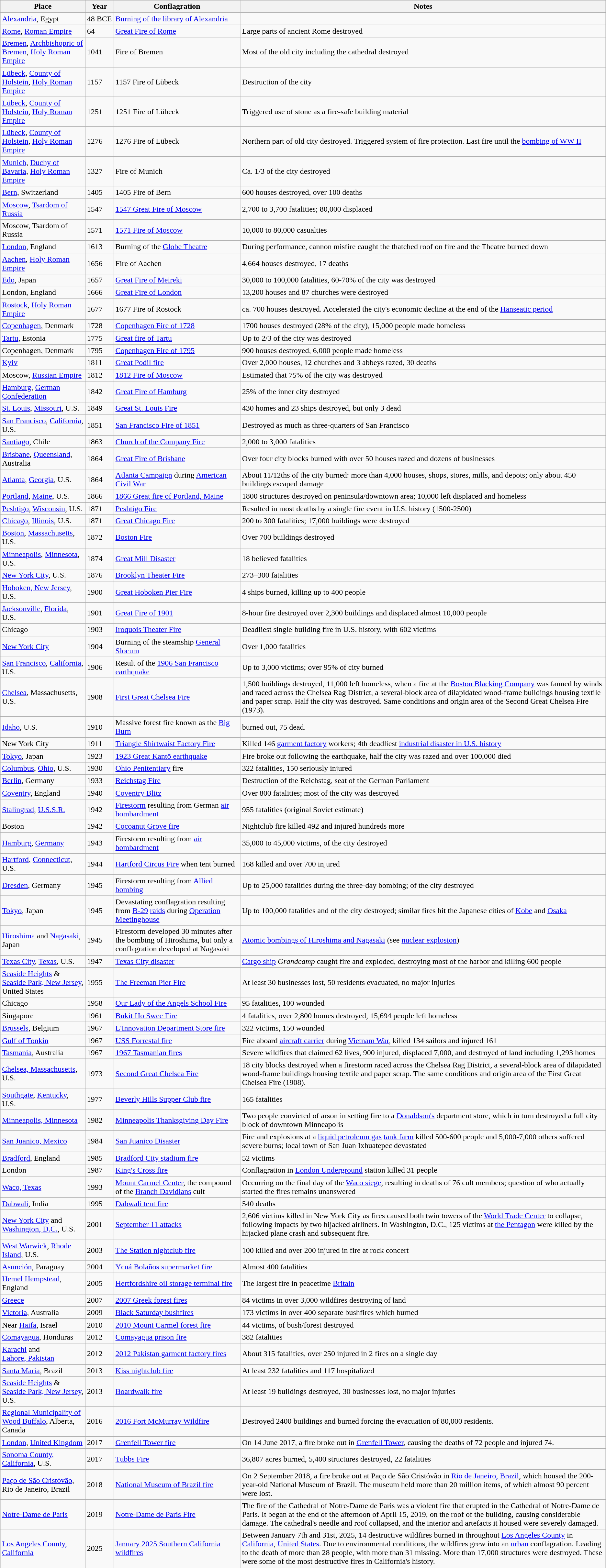<table class="wikitable sortable" border="1">
<tr align="center">
<th>Place</th>
<th>Year</th>
<th>Conflagration</th>
<th>Notes</th>
</tr>
<tr --->
<td><a href='#'>Alexandria</a>, Egypt</td>
<td>48 BCE</td>
<td><a href='#'>Burning of the library of Alexandria</a></td>
<td></td>
</tr>
<tr --->
<td><a href='#'>Rome</a>, <a href='#'>Roman Empire</a></td>
<td>64</td>
<td><a href='#'>Great Fire of Rome</a></td>
<td>Large parts of ancient Rome destroyed</td>
</tr>
<tr --->
<td><a href='#'>Bremen</a>, <a href='#'>Archbishopric of Bremen</a>, <a href='#'>Holy Roman Empire</a></td>
<td>1041</td>
<td>Fire of Bremen</td>
<td>Most of the old city including the cathedral destroyed</td>
</tr>
<tr --->
<td><a href='#'>Lübeck</a>, <a href='#'>County of Holstein</a>, <a href='#'>Holy Roman Empire</a></td>
<td>1157</td>
<td>1157 Fire of Lübeck</td>
<td>Destruction of the city</td>
</tr>
<tr --->
<td><a href='#'>Lübeck</a>, <a href='#'>County of Holstein</a>, <a href='#'>Holy Roman Empire</a></td>
<td>1251</td>
<td>1251 Fire of Lübeck</td>
<td>Triggered use of stone as a fire-safe building material</td>
</tr>
<tr --->
<td><a href='#'>Lübeck</a>, <a href='#'>County of Holstein</a>, <a href='#'>Holy Roman Empire</a></td>
<td>1276</td>
<td>1276 Fire of Lübeck</td>
<td>Northern part of old city destroyed. Triggered system of fire protection. Last fire until the <a href='#'>bombing of WW II</a></td>
</tr>
<tr --->
<td><a href='#'>Munich</a>, <a href='#'>Duchy of Bavaria</a>, <a href='#'>Holy Roman Empire</a></td>
<td>1327</td>
<td>Fire of Munich</td>
<td>Ca. 1/3 of the city destroyed</td>
</tr>
<tr --->
<td><a href='#'>Bern</a>, Switzerland</td>
<td>1405</td>
<td>1405 Fire of Bern</td>
<td>600 houses destroyed, over 100 deaths</td>
</tr>
<tr --->
<td><a href='#'>Moscow</a>, <a href='#'>Tsardom of Russia</a></td>
<td>1547</td>
<td><a href='#'>1547 Great Fire of Moscow</a></td>
<td>2,700 to 3,700 fatalities; 80,000 displaced</td>
</tr>
<tr --->
<td>Moscow, Tsardom of Russia</td>
<td>1571</td>
<td><a href='#'>1571 Fire of Moscow</a></td>
<td>10,000 to 80,000 casualties</td>
</tr>
<tr --->
<td><a href='#'>London</a>, England</td>
<td>1613</td>
<td>Burning of the <a href='#'>Globe Theatre</a></td>
<td>During performance, cannon misfire caught the thatched roof on fire and the Theatre burned down</td>
</tr>
<tr --->
<td><a href='#'>Aachen</a>, <a href='#'>Holy Roman Empire</a></td>
<td>1656</td>
<td>Fire of Aachen</td>
<td>4,664 houses destroyed, 17 deaths</td>
</tr>
<tr --->
<td><a href='#'>Edo</a>, Japan</td>
<td>1657</td>
<td><a href='#'>Great Fire of Meireki</a></td>
<td>30,000 to 100,000 fatalities, 60-70% of the city was destroyed</td>
</tr>
<tr --->
<td>London, England</td>
<td>1666</td>
<td><a href='#'>Great Fire of London</a></td>
<td>13,200 houses and 87 churches were destroyed</td>
</tr>
<tr --->
<td><a href='#'>Rostock</a>, <a href='#'>Holy Roman Empire</a></td>
<td>1677</td>
<td>1677 Fire of Rostock</td>
<td>ca. 700 houses destroyed. Accelerated the city's economic decline at the end of the <a href='#'>Hanseatic period</a></td>
</tr>
<tr --->
<td><a href='#'>Copenhagen</a>, Denmark</td>
<td>1728</td>
<td><a href='#'>Copenhagen Fire of 1728</a></td>
<td>1700 houses destroyed (28% of the city), 15,000 people made homeless</td>
</tr>
<tr --->
<td><a href='#'>Tartu</a>, Estonia</td>
<td>1775</td>
<td><a href='#'>Great fire of Tartu</a></td>
<td>Up to 2/3 of the city was destroyed</td>
</tr>
<tr --->
<td>Copenhagen, Denmark</td>
<td>1795</td>
<td><a href='#'>Copenhagen Fire of 1795</a></td>
<td>900 houses destroyed, 6,000 people made homeless</td>
</tr>
<tr --->
<td><a href='#'>Kyiv</a></td>
<td>1811</td>
<td><a href='#'>Great Podil fire</a></td>
<td>Over 2,000 houses, 12 churches and 3 abbeys razed, 30 deaths</td>
</tr>
<tr -->
<td>Moscow, <a href='#'>Russian Empire</a></td>
<td>1812</td>
<td><a href='#'>1812 Fire of Moscow</a></td>
<td>Estimated that 75% of the city was destroyed</td>
</tr>
<tr --->
<td><a href='#'>Hamburg</a>, <a href='#'>German Confederation</a></td>
<td>1842</td>
<td><a href='#'>Great Fire of Hamburg</a></td>
<td>25% of the inner city destroyed</td>
</tr>
<tr --->
<td><a href='#'>St. Louis</a>, <a href='#'>Missouri</a>, U.S.</td>
<td>1849</td>
<td><a href='#'>Great St. Louis Fire</a></td>
<td>430 homes and 23 ships destroyed, but only 3 dead</td>
</tr>
<tr --->
<td><a href='#'>San Francisco</a>, <a href='#'>California</a>, U.S.</td>
<td>1851</td>
<td><a href='#'>San Francisco Fire of 1851</a></td>
<td>Destroyed as much as three-quarters of San Francisco</td>
</tr>
<tr --->
<td><a href='#'>Santiago</a>, Chile</td>
<td>1863</td>
<td><a href='#'>Church of the Company Fire</a></td>
<td>2,000 to 3,000 fatalities</td>
</tr>
<tr --->
<td><a href='#'>Brisbane</a>, <a href='#'>Queensland</a>, Australia</td>
<td>1864</td>
<td><a href='#'>Great Fire of Brisbane</a></td>
<td>Over four city blocks burned with over 50 houses razed and dozens of businesses</td>
</tr>
<tr --->
<td><a href='#'>Atlanta</a>, <a href='#'>Georgia</a>, U.S.</td>
<td>1864</td>
<td><a href='#'>Atlanta Campaign</a> during <a href='#'>American Civil War</a></td>
<td>About 11/12ths of the city burned: more than 4,000 houses, shops, stores, mills, and depots; only about 450 buildings escaped damage</td>
</tr>
<tr --->
<td><a href='#'>Portland</a>, <a href='#'>Maine</a>, U.S.</td>
<td>1866</td>
<td><a href='#'>1866 Great fire of Portland, Maine</a></td>
<td>1800 structures destroyed on peninsula/downtown area; 10,000 left displaced and homeless</td>
</tr>
<tr --->
<td><a href='#'>Peshtigo</a>, <a href='#'>Wisconsin</a>, U.S.</td>
<td>1871</td>
<td><a href='#'>Peshtigo Fire</a></td>
<td>Resulted in most deaths by a single fire event in U.S. history (1500-2500)</td>
</tr>
<tr --->
<td><a href='#'>Chicago</a>, <a href='#'>Illinois</a>, U.S.</td>
<td>1871</td>
<td><a href='#'>Great Chicago Fire</a></td>
<td>200 to 300 fatalities; 17,000 buildings were destroyed</td>
</tr>
<tr --->
<td><a href='#'>Boston</a>, <a href='#'>Massachusetts</a>, U.S.</td>
<td>1872</td>
<td><a href='#'>Boston Fire</a></td>
<td>Over 700 buildings destroyed</td>
</tr>
<tr --->
<td><a href='#'>Minneapolis</a>, <a href='#'>Minnesota</a>, U.S.</td>
<td>1874</td>
<td><a href='#'>Great Mill Disaster</a></td>
<td>18 believed fatalities</td>
</tr>
<tr --->
<td><a href='#'>New York City</a>, U.S.</td>
<td>1876</td>
<td><a href='#'>Brooklyn Theater Fire</a></td>
<td>273–300 fatalities</td>
</tr>
<tr --->
<td><a href='#'>Hoboken, New Jersey</a>, U.S.</td>
<td>1900</td>
<td><a href='#'>Great Hoboken Pier Fire</a></td>
<td>4 ships burned, killing up to 400 people</td>
</tr>
<tr --->
<td><a href='#'>Jacksonville</a>, <a href='#'>Florida</a>, U.S.</td>
<td>1901</td>
<td><a href='#'>Great Fire of 1901</a></td>
<td>8-hour fire destroyed over 2,300 buildings and displaced almost 10,000 people</td>
</tr>
<tr --->
<td>Chicago</td>
<td>1903</td>
<td><a href='#'>Iroquois Theater Fire</a></td>
<td>Deadliest single-building fire in U.S. history, with 602 victims</td>
</tr>
<tr --->
<td><a href='#'>New York City</a></td>
<td>1904</td>
<td>Burning of the steamship <a href='#'>General Slocum</a></td>
<td>Over 1,000 fatalities</td>
</tr>
<tr --->
<td><a href='#'>San Francisco</a>, <a href='#'>California</a>, U.S.</td>
<td>1906</td>
<td>Result of the <a href='#'>1906 San Francisco earthquake</a></td>
<td>Up to 3,000 victims; over 95% of city burned</td>
</tr>
<tr --->
<td><a href='#'>Chelsea</a>, Massachusetts, U.S.</td>
<td>1908</td>
<td><a href='#'>First Great Chelsea Fire</a></td>
<td>1,500 buildings destroyed, 11,000 left homeless, when a fire at the <a href='#'>Boston Blacking Company</a> was fanned by  winds and raced across the Chelsea Rag District, a several-block area of dilapidated wood-frame buildings housing textile and paper scrap. Half the city was destroyed. Same conditions and origin area of the Second Great Chelsea Fire (1973).</td>
</tr>
<tr --->
<td><a href='#'>Idaho</a>, U.S.</td>
<td>1910</td>
<td>Massive forest fire known as the <a href='#'>Big Burn</a></td>
<td> burned out, 75 dead.</td>
</tr>
<tr --->
<td>New York City</td>
<td>1911</td>
<td><a href='#'>Triangle Shirtwaist Factory Fire</a></td>
<td>Killed 146 <a href='#'>garment factory</a> workers; 4th deadliest <a href='#'>industrial disaster in U.S. history</a></td>
</tr>
<tr --->
<td><a href='#'>Tokyo</a>, Japan</td>
<td>1923</td>
<td><a href='#'>1923 Great Kantō earthquake</a></td>
<td>Fire broke out following the earthquake, half the city was razed and over 100,000 died</td>
</tr>
<tr -->
<td><a href='#'>Columbus</a>, <a href='#'>Ohio</a>, U.S.</td>
<td>1930</td>
<td><a href='#'>Ohio Penitentiary</a> fire</td>
<td>322 fatalities, 150 seriously injured</td>
</tr>
<tr --->
<td><a href='#'>Berlin</a>, Germany</td>
<td>1933</td>
<td><a href='#'>Reichstag Fire</a></td>
<td>Destruction of the Reichstag, seat of the German Parliament</td>
</tr>
<tr --->
<td><a href='#'>Coventry</a>, England</td>
<td>1940</td>
<td><a href='#'>Coventry Blitz</a></td>
<td>Over 800 fatalities; most of the city was destroyed</td>
</tr>
<tr --->
<td><a href='#'>Stalingrad</a>, <a href='#'>U.S.S.R.</a></td>
<td>1942</td>
<td><a href='#'>Firestorm</a> resulting from German <a href='#'>air bombardment</a></td>
<td>955 fatalities (original Soviet estimate)</td>
</tr>
<tr --->
<td>Boston</td>
<td>1942</td>
<td><a href='#'>Cocoanut Grove fire</a></td>
<td>Nightclub fire killed 492 and injured hundreds more</td>
</tr>
<tr --->
<td><a href='#'>Hamburg</a>, <a href='#'>Germany</a></td>
<td>1943</td>
<td>Firestorm resulting from <a href='#'>air bombardment</a></td>
<td>35,000 to 45,000 victims,  of the city destroyed</td>
</tr>
<tr --->
<td><a href='#'>Hartford</a>, <a href='#'>Connecticut</a>, U.S.</td>
<td>1944</td>
<td><a href='#'>Hartford Circus Fire</a> when tent burned</td>
<td>168 killed and over 700 injured</td>
</tr>
<tr --->
<td><a href='#'>Dresden</a>, Germany</td>
<td>1945</td>
<td>Firestorm resulting from <a href='#'>Allied bombing</a></td>
<td>Up to 25,000 fatalities during the three-day bombing;  of the city destroyed</td>
</tr>
<tr --->
<td><a href='#'>Tokyo</a>, Japan</td>
<td>1945</td>
<td>Devastating conflagration resulting from <a href='#'>B-29</a> <a href='#'>raids</a> during <a href='#'>Operation Meetinghouse</a></td>
<td>Up to 100,000 fatalities and  of the city destroyed; similar fires hit the Japanese cities of <a href='#'>Kobe</a> and <a href='#'>Osaka</a></td>
</tr>
<tr --->
<td><a href='#'>Hiroshima</a> and <a href='#'>Nagasaki</a>, Japan</td>
<td>1945</td>
<td>Firestorm developed 30 minutes after the bombing of Hiroshima, but only a conflagration developed at Nagasaki</td>
<td><a href='#'>Atomic bombings of Hiroshima and Nagasaki</a> (see <a href='#'>nuclear explosion</a>)</td>
</tr>
<tr --->
<td><a href='#'>Texas City</a>, <a href='#'>Texas</a>, U.S.</td>
<td>1947</td>
<td><a href='#'>Texas City disaster</a></td>
<td><a href='#'>Cargo ship</a> <em>Grandcamp</em> caught fire and exploded, destroying most of the harbor and killing 600 people</td>
</tr>
<tr --->
<td><a href='#'>Seaside Heights</a> & <a href='#'>Seaside Park, New Jersey</a>, United States</td>
<td>1955</td>
<td><a href='#'>The Freeman Pier Fire</a></td>
<td>At least 30 businesses lost, 50 residents evacuated, no major injuries</td>
</tr>
<tr --->
<td>Chicago</td>
<td>1958</td>
<td><a href='#'>Our Lady of the Angels School Fire</a></td>
<td>95 fatalities, 100 wounded</td>
</tr>
<tr>
<td>Singapore</td>
<td>1961</td>
<td><a href='#'>Bukit Ho Swee Fire</a></td>
<td>4 fatalities, over 2,800 homes destroyed, 15,694 people left homeless</td>
</tr>
<tr --->
<td><a href='#'>Brussels</a>, Belgium</td>
<td>1967</td>
<td><a href='#'>L'Innovation Department Store fire</a></td>
<td>322 victims, 150 wounded</td>
</tr>
<tr --->
<td><a href='#'>Gulf of Tonkin</a></td>
<td>1967</td>
<td><a href='#'>USS Forrestal fire</a></td>
<td>Fire aboard <a href='#'>aircraft carrier</a> during <a href='#'>Vietnam War</a>, killed 134 sailors and injured 161</td>
</tr>
<tr --->
<td><a href='#'>Tasmania</a>, Australia</td>
<td>1967</td>
<td><a href='#'>1967 Tasmanian fires</a></td>
<td>Severe wildfires that claimed 62 lives, 900 injured, displaced 7,000, and destroyed  of land including 1,293 homes</td>
</tr>
<tr --->
<td><a href='#'>Chelsea, Massachusetts</a>, U.S.</td>
<td>1973</td>
<td><a href='#'>Second Great Chelsea Fire</a></td>
<td>18 city blocks destroyed when a firestorm raced across the Chelsea Rag District, a several-block area of dilapidated wood-frame buildings housing textile and paper scrap. The same conditions and origin area of the First Great Chelsea Fire (1908).</td>
</tr>
<tr --->
<td><a href='#'>Southgate</a>, <a href='#'>Kentucky</a>, U.S.</td>
<td>1977</td>
<td><a href='#'>Beverly Hills Supper Club fire</a></td>
<td>165 fatalities</td>
</tr>
<tr --->
<td><a href='#'>Minneapolis, Minnesota</a></td>
<td>1982</td>
<td><a href='#'>Minneapolis Thanksgiving Day Fire</a></td>
<td>Two people convicted of arson in setting fire to a <a href='#'>Donaldson's</a> department store, which in turn destroyed a full city block of downtown Minneapolis</td>
</tr>
<tr --->
<td><a href='#'>San Juanico, Mexico</a></td>
<td>1984</td>
<td><a href='#'>San Juanico Disaster</a></td>
<td>Fire and explosions at a <a href='#'>liquid petroleum gas</a> <a href='#'>tank farm</a> killed 500-600 people and 5,000-7,000 others suffered severe burns; local town of San Juan Ixhuatepec devastated</td>
</tr>
<tr --->
<td><a href='#'>Bradford</a>, England</td>
<td>1985</td>
<td><a href='#'>Bradford City stadium fire</a></td>
<td>52 victims</td>
</tr>
<tr --->
<td>London</td>
<td>1987</td>
<td><a href='#'>King's Cross fire</a></td>
<td>Conflagration in <a href='#'>London Underground</a> station killed 31 people</td>
</tr>
<tr --->
<td><a href='#'>Waco, Texas</a></td>
<td>1993</td>
<td><a href='#'>Mount Carmel Center</a>, the compound of the <a href='#'>Branch Davidians</a> cult</td>
<td>Occurring on the final day of the <a href='#'>Waco siege</a>, resulting in deaths of 76 cult members; question of who actually started the fires remains unanswered</td>
</tr>
<tr --->
<td><a href='#'>Dabwali</a>, India</td>
<td>1995</td>
<td><a href='#'>Dabwali tent fire</a></td>
<td>540 deaths</td>
</tr>
<tr --->
<td><a href='#'>New York City</a> and <a href='#'>Washington, D.C.</a>, U.S.</td>
<td>2001</td>
<td><a href='#'>September 11 attacks</a></td>
<td>2,606 victims killed in New York City as fires caused both twin towers of the <a href='#'>World Trade Center</a> to collapse, following impacts by two hijacked airliners. In Washington, D.C., 125 victims at <a href='#'>the Pentagon</a> were killed by the hijacked plane crash and subsequent fire.</td>
</tr>
<tr --->
<td><a href='#'>West Warwick</a>, <a href='#'>Rhode Island</a>, U.S.</td>
<td>2003</td>
<td><a href='#'>The Station nightclub fire</a></td>
<td>100 killed and over 200 injured in fire at rock concert</td>
</tr>
<tr --->
<td><a href='#'>Asunción</a>, Paraguay</td>
<td>2004</td>
<td><a href='#'>Ycuá Bolaños supermarket fire</a></td>
<td>Almost 400 fatalities</td>
</tr>
<tr --->
<td><a href='#'>Hemel Hempstead</a>, England</td>
<td>2005</td>
<td><a href='#'>Hertfordshire oil storage terminal fire</a></td>
<td>The largest fire in peacetime <a href='#'>Britain</a></td>
</tr>
<tr --->
<td><a href='#'>Greece</a></td>
<td>2007</td>
<td><a href='#'>2007 Greek forest fires</a></td>
<td>84 victims in over 3,000 wildfires destroying  of land</td>
</tr>
<tr --->
<td><a href='#'>Victoria</a>, Australia</td>
<td>2009</td>
<td><a href='#'>Black Saturday bushfires</a></td>
<td>173 victims in over 400 separate bushfires which burned </td>
</tr>
<tr --->
<td>Near <a href='#'>Haifa</a>, Israel</td>
<td>2010</td>
<td><a href='#'>2010 Mount Carmel forest fire</a></td>
<td>44 victims,  of bush/forest destroyed</td>
</tr>
<tr --->
<td><a href='#'>Comayagua</a>, Honduras</td>
<td>2012</td>
<td><a href='#'>Comayagua prison fire</a></td>
<td>382 fatalities</td>
</tr>
<tr --->
<td><a href='#'>Karachi</a> and <br><a href='#'>Lahore, Pakistan</a></td>
<td>2012</td>
<td><a href='#'>2012 Pakistan garment factory fires</a></td>
<td>About 315 fatalities, over 250 injured in 2 fires on a single day</td>
</tr>
<tr --->
<td><a href='#'>Santa Maria</a>, Brazil</td>
<td>2013</td>
<td><a href='#'>Kiss nightclub fire</a></td>
<td>At least 232 fatalities and 117 hospitalized</td>
</tr>
<tr --->
<td><a href='#'>Seaside Heights</a> & <a href='#'>Seaside Park, New Jersey</a>, U.S.</td>
<td>2013</td>
<td><a href='#'>Boardwalk fire</a></td>
<td>At least 19 buildings destroyed, 30 businesses lost, no major injuries</td>
</tr>
<tr --->
<td><a href='#'>Regional Municipality of Wood Buffalo</a>, Alberta, Canada</td>
<td>2016</td>
<td><a href='#'>2016 Fort McMurray Wildfire</a></td>
<td>Destroyed 2400 buildings and burned  forcing the evacuation of 80,000 residents.</td>
</tr>
<tr --->
<td><a href='#'>London</a>, <a href='#'>United Kingdom</a></td>
<td>2017</td>
<td><a href='#'>Grenfell Tower fire</a></td>
<td>On 14 June 2017, a fire broke out in <a href='#'>Grenfell Tower</a>, causing the deaths of 72 people and injured 74.</td>
</tr>
<tr --->
<td><a href='#'>Sonoma County, California</a>, U.S.</td>
<td>2017</td>
<td><a href='#'>Tubbs Fire</a></td>
<td>36,807 acres burned, 5,400 structures destroyed, 22 fatalities</td>
</tr>
<tr --->
<td><a href='#'>Paço de São Cristóvão</a>, Rio de Janeiro, Brazil</td>
<td>2018</td>
<td><a href='#'>National Museum of Brazil fire</a></td>
<td>On 2 September 2018, a fire broke out at Paço de São Cristóvão in <a href='#'>Rio de Janeiro, Brazil</a>, which housed the 200-year-old National Museum of Brazil. The museum held more than 20 million items, of which almost 90 percent were lost.</td>
</tr>
<tr>
<td><a href='#'>Notre-Dame de Paris</a></td>
<td>2019</td>
<td><a href='#'>Notre-Dame de Paris Fire</a></td>
<td>The fire of the Cathedral of Notre-Dame de Paris was a violent fire that erupted in the Cathedral of Notre-Dame de Paris. It began at the end of the afternoon of April 15, 2019, on the roof of the building, causing considerable damage. The cathedral's needle and roof collapsed, and the interior and artefacts it housed were severely damaged.</td>
</tr>
<tr --->
<td><a href='#'>Los Angeles County, California</a></td>
<td>2025</td>
<td><a href='#'>January 2025 Southern California wildfires</a></td>
<td>Between January 7th and 31st, 2025, 14 destructive wildfires burned in throughout <a href='#'>Los Angeles County</a> in <a href='#'>California</a>, <a href='#'>United States</a>. Due to environmental conditions, the wildfires grew into an <a href='#'>urban</a> conflagration.  Leading to the death of more than 28 people, with more than 31 missing. More than 17,000 structures were destroyed. These were some of the most destructive fires in California's history.</td>
</tr>
</table>
